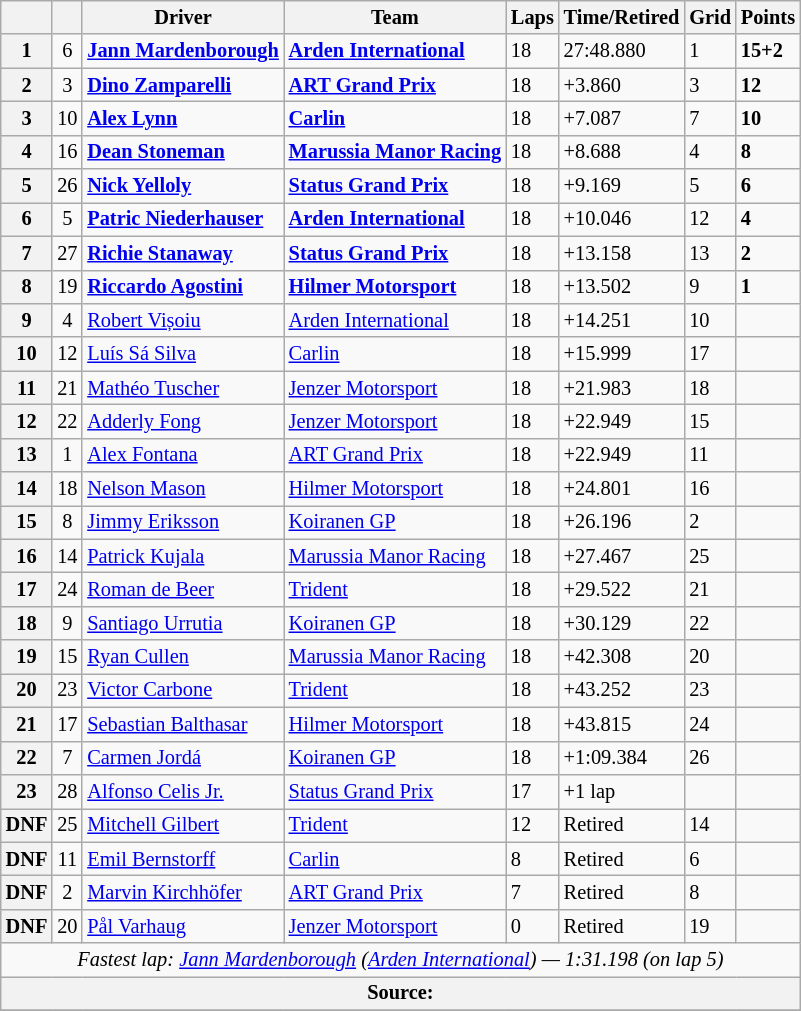<table class="wikitable" style="font-size:85%">
<tr>
<th></th>
<th></th>
<th>Driver</th>
<th>Team</th>
<th>Laps</th>
<th>Time/Retired</th>
<th>Grid</th>
<th>Points</th>
</tr>
<tr>
<th>1</th>
<td align="center">6</td>
<td> <strong><a href='#'>Jann Mardenborough</a></strong></td>
<td><strong><a href='#'>Arden International</a></strong></td>
<td>18</td>
<td>27:48.880</td>
<td>1</td>
<td><strong>15+2</strong></td>
</tr>
<tr>
<th>2</th>
<td align="center">3</td>
<td> <strong><a href='#'>Dino Zamparelli</a></strong></td>
<td><strong><a href='#'>ART Grand Prix</a></strong></td>
<td>18</td>
<td>+3.860</td>
<td>3</td>
<td><strong>12</strong></td>
</tr>
<tr>
<th>3</th>
<td align="center">10</td>
<td> <strong><a href='#'>Alex Lynn</a></strong></td>
<td><strong><a href='#'>Carlin</a></strong></td>
<td>18</td>
<td>+7.087</td>
<td>7</td>
<td><strong>10</strong></td>
</tr>
<tr>
<th>4</th>
<td align="center">16</td>
<td> <strong><a href='#'>Dean Stoneman</a></strong></td>
<td><strong><a href='#'>Marussia Manor Racing</a></strong></td>
<td>18</td>
<td>+8.688</td>
<td>4</td>
<td><strong>8</strong></td>
</tr>
<tr>
<th>5</th>
<td align="center">26</td>
<td> <strong><a href='#'>Nick Yelloly</a></strong></td>
<td><strong><a href='#'>Status Grand Prix</a></strong></td>
<td>18</td>
<td>+9.169</td>
<td>5</td>
<td><strong>6</strong></td>
</tr>
<tr>
<th>6</th>
<td align="center">5</td>
<td> <strong><a href='#'>Patric Niederhauser</a></strong></td>
<td><strong><a href='#'>Arden International</a></strong></td>
<td>18</td>
<td>+10.046</td>
<td>12</td>
<td><strong>4</strong></td>
</tr>
<tr>
<th>7</th>
<td align="center">27</td>
<td> <strong><a href='#'>Richie Stanaway</a></strong></td>
<td><strong><a href='#'>Status Grand Prix</a></strong></td>
<td>18</td>
<td>+13.158</td>
<td>13</td>
<td><strong>2</strong></td>
</tr>
<tr>
<th>8</th>
<td align="center">19</td>
<td> <strong><a href='#'>Riccardo Agostini</a></strong></td>
<td><strong><a href='#'>Hilmer Motorsport</a></strong></td>
<td>18</td>
<td>+13.502</td>
<td>9</td>
<td><strong>1</strong></td>
</tr>
<tr>
<th>9</th>
<td align="center">4</td>
<td> <a href='#'>Robert Vișoiu</a></td>
<td><a href='#'>Arden International</a></td>
<td>18</td>
<td>+14.251</td>
<td>10</td>
<td></td>
</tr>
<tr>
<th>10</th>
<td align="center">12</td>
<td> <a href='#'>Luís Sá Silva</a></td>
<td><a href='#'>Carlin</a></td>
<td>18</td>
<td>+15.999</td>
<td>17</td>
<td></td>
</tr>
<tr>
<th>11</th>
<td align="center">21</td>
<td> <a href='#'>Mathéo Tuscher</a></td>
<td><a href='#'>Jenzer Motorsport</a></td>
<td>18</td>
<td>+21.983</td>
<td>18</td>
<td></td>
</tr>
<tr>
<th>12</th>
<td align="center">22</td>
<td> <a href='#'>Adderly Fong</a></td>
<td><a href='#'>Jenzer Motorsport</a></td>
<td>18</td>
<td>+22.949</td>
<td>15</td>
<td></td>
</tr>
<tr>
<th>13</th>
<td align="center">1</td>
<td> <a href='#'>Alex Fontana</a></td>
<td><a href='#'>ART Grand Prix</a></td>
<td>18</td>
<td>+22.949</td>
<td>11</td>
<td></td>
</tr>
<tr>
<th>14</th>
<td align="center">18</td>
<td> <a href='#'>Nelson Mason</a></td>
<td><a href='#'>Hilmer Motorsport</a></td>
<td>18</td>
<td>+24.801</td>
<td>16</td>
<td></td>
</tr>
<tr>
<th>15</th>
<td align="center">8</td>
<td> <a href='#'>Jimmy Eriksson</a></td>
<td><a href='#'>Koiranen GP</a></td>
<td>18</td>
<td>+26.196</td>
<td>2</td>
<td></td>
</tr>
<tr>
<th>16</th>
<td align="center">14</td>
<td> <a href='#'>Patrick Kujala</a></td>
<td><a href='#'>Marussia Manor Racing</a></td>
<td>18</td>
<td>+27.467</td>
<td>25</td>
<td></td>
</tr>
<tr>
<th>17</th>
<td align="center">24</td>
<td> <a href='#'>Roman de Beer</a></td>
<td><a href='#'>Trident</a></td>
<td>18</td>
<td>+29.522</td>
<td>21</td>
<td></td>
</tr>
<tr>
<th>18</th>
<td align="center">9</td>
<td> <a href='#'>Santiago Urrutia</a></td>
<td><a href='#'>Koiranen GP</a></td>
<td>18</td>
<td>+30.129</td>
<td>22</td>
<td></td>
</tr>
<tr>
<th>19</th>
<td align="center">15</td>
<td> <a href='#'>Ryan Cullen</a></td>
<td><a href='#'>Marussia Manor Racing</a></td>
<td>18</td>
<td>+42.308</td>
<td>20</td>
<td></td>
</tr>
<tr>
<th>20</th>
<td align="center">23</td>
<td> <a href='#'>Victor Carbone</a></td>
<td><a href='#'>Trident</a></td>
<td>18</td>
<td>+43.252</td>
<td>23</td>
<td></td>
</tr>
<tr>
<th>21</th>
<td align="center">17</td>
<td> <a href='#'>Sebastian Balthasar</a></td>
<td><a href='#'>Hilmer Motorsport</a></td>
<td>18</td>
<td>+43.815</td>
<td>24</td>
<td></td>
</tr>
<tr>
<th>22</th>
<td align="center">7</td>
<td> <a href='#'>Carmen Jordá</a></td>
<td><a href='#'>Koiranen GP</a></td>
<td>18</td>
<td>+1:09.384</td>
<td>26</td>
<td></td>
</tr>
<tr>
<th>23</th>
<td align="center">28</td>
<td> <a href='#'>Alfonso Celis Jr.</a></td>
<td><a href='#'>Status Grand Prix</a></td>
<td>17</td>
<td>+1 lap</td>
<td></td>
<td></td>
</tr>
<tr>
<th>DNF</th>
<td align="center">25</td>
<td> <a href='#'>Mitchell Gilbert</a></td>
<td><a href='#'>Trident</a></td>
<td>12</td>
<td>Retired</td>
<td>14</td>
<td></td>
</tr>
<tr>
<th>DNF</th>
<td align="center">11</td>
<td> <a href='#'>Emil Bernstorff</a></td>
<td><a href='#'>Carlin</a></td>
<td>8</td>
<td>Retired</td>
<td>6</td>
<td></td>
</tr>
<tr>
<th>DNF</th>
<td align="center">2</td>
<td> <a href='#'>Marvin Kirchhöfer</a></td>
<td><a href='#'>ART Grand Prix</a></td>
<td>7</td>
<td>Retired</td>
<td>8</td>
<td></td>
</tr>
<tr>
<th>DNF</th>
<td align="center">20</td>
<td> <a href='#'>Pål Varhaug</a></td>
<td><a href='#'>Jenzer Motorsport</a></td>
<td>0</td>
<td>Retired</td>
<td>19</td>
<td></td>
</tr>
<tr>
<td colspan="8" align="center"><em>Fastest lap: <a href='#'>Jann Mardenborough</a> (<a href='#'>Arden International</a>) — 1:31.198 (on lap 5)</em></td>
</tr>
<tr>
<th colspan="8">Source:</th>
</tr>
<tr>
</tr>
</table>
